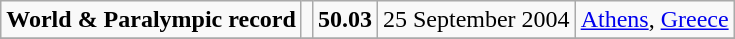<table class="wikitable">
<tr>
<td><strong>World & Paralympic record</strong></td>
<td></td>
<td><strong>50.03</strong></td>
<td>25 September 2004</td>
<td><a href='#'>Athens</a>, <a href='#'>Greece</a></td>
</tr>
<tr>
</tr>
</table>
